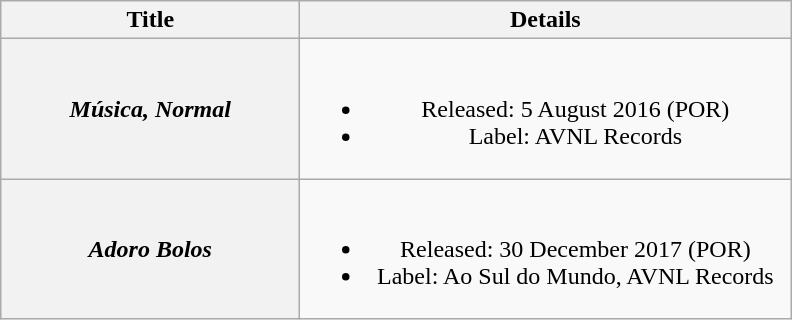<table class="wikitable plainrowheaders" style="text-align:center;">
<tr>
<th scope="col" style="width:12em;">Title</th>
<th scope="col" style="width:20em;">Details</th>
</tr>
<tr>
<th scope="row"><em>Música, Normal</em></th>
<td><br><ul><li>Released: 5 August 2016 <span>(POR)</span></li><li>Label: AVNL Records</li></ul></td>
</tr>
<tr>
<th scope="row"><em>Adoro Bolos</em></th>
<td><br><ul><li>Released: 30 December 2017 <span>(POR)</span></li><li>Label: Ao Sul do Mundo, AVNL Records</li></ul></td>
</tr>
</table>
